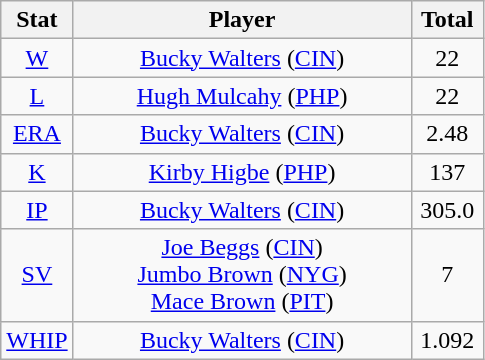<table class="wikitable" style="text-align:center;">
<tr>
<th style="width:15%;">Stat</th>
<th>Player</th>
<th style="width:15%;">Total</th>
</tr>
<tr>
<td><a href='#'>W</a></td>
<td><a href='#'>Bucky Walters</a> (<a href='#'>CIN</a>)</td>
<td>22</td>
</tr>
<tr>
<td><a href='#'>L</a></td>
<td><a href='#'>Hugh Mulcahy</a> (<a href='#'>PHP</a>)</td>
<td>22</td>
</tr>
<tr>
<td><a href='#'>ERA</a></td>
<td><a href='#'>Bucky Walters</a> (<a href='#'>CIN</a>)</td>
<td>2.48</td>
</tr>
<tr>
<td><a href='#'>K</a></td>
<td><a href='#'>Kirby Higbe</a> (<a href='#'>PHP</a>)</td>
<td>137</td>
</tr>
<tr>
<td><a href='#'>IP</a></td>
<td><a href='#'>Bucky Walters</a> (<a href='#'>CIN</a>)</td>
<td>305.0</td>
</tr>
<tr>
<td><a href='#'>SV</a></td>
<td><a href='#'>Joe Beggs</a> (<a href='#'>CIN</a>)<br><a href='#'>Jumbo Brown</a> (<a href='#'>NYG</a>)<br><a href='#'>Mace Brown</a> (<a href='#'>PIT</a>)</td>
<td>7</td>
</tr>
<tr>
<td><a href='#'>WHIP</a></td>
<td><a href='#'>Bucky Walters</a> (<a href='#'>CIN</a>)</td>
<td>1.092</td>
</tr>
</table>
